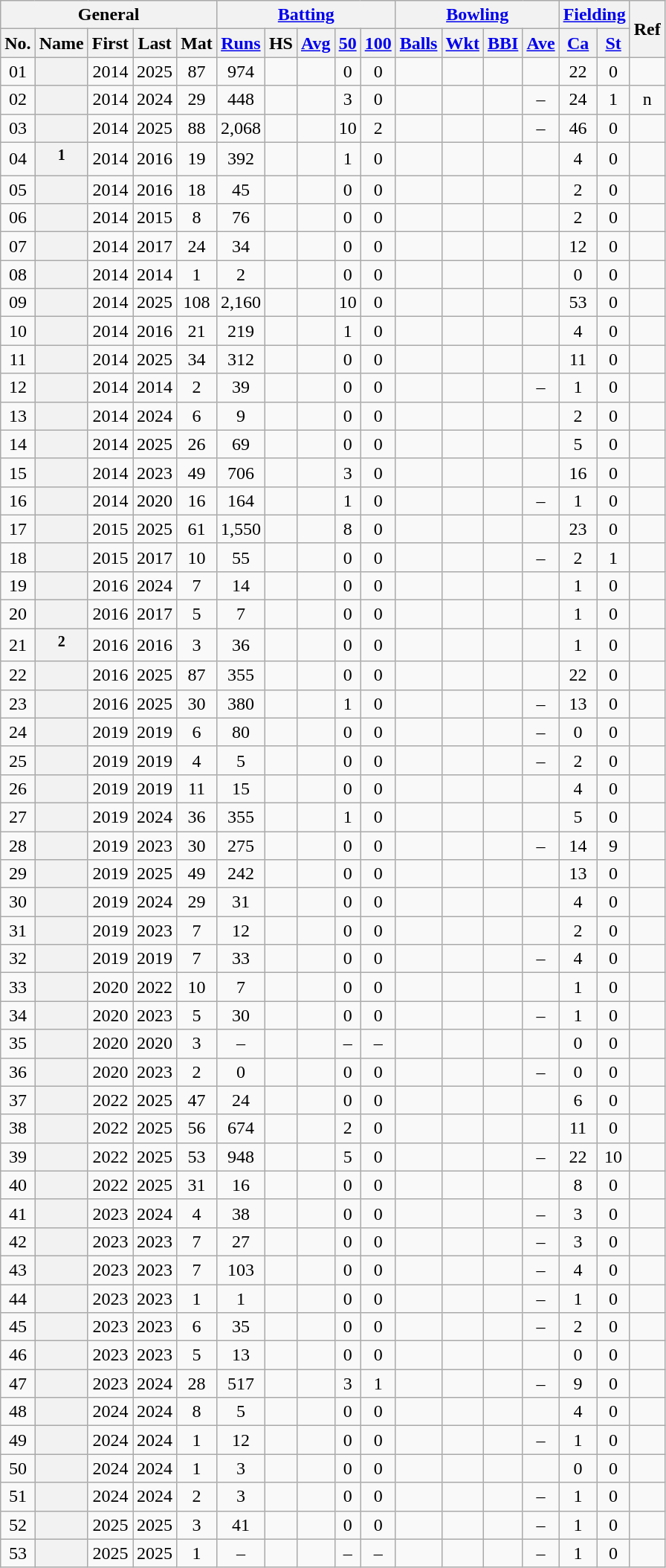<table class="wikitable plainrowheaders sortable" style="text-align:center; font-size:100%">
<tr align="center">
<th scope="col" colspan=5 class="unsortable">General</th>
<th scope="col" colspan=5 class="unsortable"><a href='#'>Batting</a></th>
<th scope="col" colspan=4 class="unsortable"><a href='#'>Bowling</a></th>
<th scope="col" colspan=2 class="unsortable"><a href='#'>Fielding</a></th>
<th scope="col" rowspan=2 class="unsortable">Ref</th>
</tr>
<tr align="center">
<th scope="col">No.</th>
<th scope="col">Name</th>
<th scope="col">First</th>
<th scope="col">Last</th>
<th scope="col">Mat</th>
<th scope="col"><a href='#'>Runs</a></th>
<th scope="col">HS</th>
<th scope="col"><a href='#'>Avg</a></th>
<th scope="col"><a href='#'>50</a></th>
<th scope="col"><a href='#'>100</a></th>
<th scope="col"><a href='#'>Balls</a></th>
<th scope="col"><a href='#'>Wkt</a></th>
<th scope="col"><a href='#'>BBI</a></th>
<th scope="col"><a href='#'>Ave</a></th>
<th scope="col"><a href='#'>Ca</a></th>
<th scope="col"><a href='#'>St</a></th>
</tr>
<tr align="center">
<td><span>0</span>1</td>
<th scope="row"> </th>
<td>2014</td>
<td>2025</td>
<td>87</td>
<td>974</td>
<td></td>
<td></td>
<td>0</td>
<td>0</td>
<td></td>
<td></td>
<td></td>
<td></td>
<td>22</td>
<td>0</td>
<td></td>
</tr>
<tr align="center">
<td><span>0</span>2</td>
<th scope="row"> </th>
<td>2014</td>
<td>2024</td>
<td>29</td>
<td>448</td>
<td></td>
<td></td>
<td>3</td>
<td>0</td>
<td></td>
<td></td>
<td></td>
<td>–</td>
<td>24</td>
<td>1</td>
<td> n</td>
</tr>
<tr align="center">
<td><span>0</span>3</td>
<th scope="row"></th>
<td>2014</td>
<td>2025</td>
<td>88</td>
<td>2,068</td>
<td></td>
<td></td>
<td>10</td>
<td>2</td>
<td></td>
<td></td>
<td></td>
<td>–</td>
<td>46</td>
<td>0</td>
<td></td>
</tr>
<tr align="center">
<td><span>0</span>4</td>
<th scope="row"><sup>1</sup></th>
<td>2014</td>
<td>2016</td>
<td>19</td>
<td>392</td>
<td></td>
<td></td>
<td>1</td>
<td>0</td>
<td></td>
<td></td>
<td></td>
<td></td>
<td>4</td>
<td>0</td>
<td></td>
</tr>
<tr align="center">
<td><span>0</span>5</td>
<th scope="row"></th>
<td>2014</td>
<td>2016</td>
<td>18</td>
<td>45</td>
<td></td>
<td></td>
<td>0</td>
<td>0</td>
<td></td>
<td></td>
<td></td>
<td></td>
<td>2</td>
<td>0</td>
<td></td>
</tr>
<tr align="center">
<td><span>0</span>6</td>
<th scope="row"></th>
<td>2014</td>
<td>2015</td>
<td>8</td>
<td>76</td>
<td></td>
<td></td>
<td>0</td>
<td>0</td>
<td></td>
<td></td>
<td></td>
<td></td>
<td>2</td>
<td>0</td>
<td></td>
</tr>
<tr align="center">
<td><span>0</span>7</td>
<th scope="row"></th>
<td>2014</td>
<td>2017</td>
<td>24</td>
<td>34</td>
<td></td>
<td></td>
<td>0</td>
<td>0</td>
<td></td>
<td></td>
<td></td>
<td></td>
<td>12</td>
<td>0</td>
<td></td>
</tr>
<tr align="center">
<td><span>0</span>8</td>
<th scope="row"></th>
<td>2014</td>
<td>2014</td>
<td>1</td>
<td>2</td>
<td></td>
<td></td>
<td>0</td>
<td>0</td>
<td></td>
<td></td>
<td></td>
<td></td>
<td>0</td>
<td>0</td>
<td></td>
</tr>
<tr align="center">
<td><span>0</span>9</td>
<th scope="row">  </th>
<td>2014</td>
<td>2025</td>
<td>108</td>
<td>2,160</td>
<td></td>
<td></td>
<td>10</td>
<td>0</td>
<td></td>
<td></td>
<td></td>
<td></td>
<td>53</td>
<td>0</td>
<td></td>
</tr>
<tr align="center">
<td>10</td>
<th scope="row"> </th>
<td>2014</td>
<td>2016</td>
<td>21</td>
<td>219</td>
<td></td>
<td></td>
<td>1</td>
<td>0</td>
<td></td>
<td></td>
<td></td>
<td></td>
<td>4</td>
<td>0</td>
<td></td>
</tr>
<tr align="center">
<td>11</td>
<th scope="row"></th>
<td>2014</td>
<td>2025</td>
<td>34</td>
<td>312</td>
<td></td>
<td></td>
<td>0</td>
<td>0</td>
<td></td>
<td></td>
<td></td>
<td></td>
<td>11</td>
<td>0</td>
<td></td>
</tr>
<tr align="center">
<td>12</td>
<th scope="row"></th>
<td>2014</td>
<td>2014</td>
<td>2</td>
<td>39</td>
<td></td>
<td></td>
<td>0</td>
<td>0</td>
<td></td>
<td></td>
<td></td>
<td>–</td>
<td>1</td>
<td>0</td>
<td></td>
</tr>
<tr align="center">
<td>13</td>
<th scope="row"></th>
<td>2014</td>
<td>2024</td>
<td>6</td>
<td>9</td>
<td></td>
<td></td>
<td>0</td>
<td>0</td>
<td></td>
<td></td>
<td></td>
<td></td>
<td>2</td>
<td>0</td>
<td></td>
</tr>
<tr align="center">
<td>14</td>
<th scope="row"></th>
<td>2014</td>
<td>2025</td>
<td>26</td>
<td>69</td>
<td></td>
<td></td>
<td>0</td>
<td>0</td>
<td></td>
<td></td>
<td></td>
<td></td>
<td>5</td>
<td>0</td>
<td></td>
</tr>
<tr align="center">
<td>15</td>
<th scope="row"> </th>
<td>2014</td>
<td>2023</td>
<td>49</td>
<td>706</td>
<td></td>
<td></td>
<td>3</td>
<td>0</td>
<td></td>
<td></td>
<td></td>
<td></td>
<td>16</td>
<td>0</td>
<td></td>
</tr>
<tr align="center">
<td>16</td>
<th scope="row"></th>
<td>2014</td>
<td>2020</td>
<td>16</td>
<td>164</td>
<td></td>
<td></td>
<td>1</td>
<td>0</td>
<td></td>
<td></td>
<td></td>
<td>–</td>
<td>1</td>
<td>0</td>
<td></td>
</tr>
<tr align="center">
<td>17</td>
<th scope="row"></th>
<td>2015</td>
<td>2025</td>
<td>61</td>
<td>1,550</td>
<td></td>
<td></td>
<td>8</td>
<td>0</td>
<td></td>
<td></td>
<td></td>
<td></td>
<td>23</td>
<td>0</td>
<td></td>
</tr>
<tr align="center">
<td>18</td>
<th scope="row"> </th>
<td>2015</td>
<td>2017</td>
<td>10</td>
<td>55</td>
<td></td>
<td></td>
<td>0</td>
<td>0</td>
<td></td>
<td></td>
<td></td>
<td>–</td>
<td>2</td>
<td>1</td>
<td></td>
</tr>
<tr align="center">
<td>19</td>
<th scope="row"></th>
<td>2016</td>
<td>2024</td>
<td>7</td>
<td>14</td>
<td></td>
<td></td>
<td>0</td>
<td>0</td>
<td></td>
<td></td>
<td></td>
<td></td>
<td>1</td>
<td>0</td>
<td></td>
</tr>
<tr align="center">
<td>20</td>
<th scope="row"></th>
<td>2016</td>
<td>2017</td>
<td>5</td>
<td>7</td>
<td></td>
<td></td>
<td>0</td>
<td>0</td>
<td></td>
<td></td>
<td></td>
<td></td>
<td>1</td>
<td>0</td>
<td></td>
</tr>
<tr align="center">
<td>21</td>
<th scope="row"><sup>2</sup></th>
<td>2016</td>
<td>2016</td>
<td>3</td>
<td>36</td>
<td></td>
<td></td>
<td>0</td>
<td>0</td>
<td></td>
<td></td>
<td></td>
<td></td>
<td>1</td>
<td>0</td>
<td></td>
</tr>
<tr align="center">
<td>22</td>
<th scope="row"></th>
<td>2016</td>
<td>2025</td>
<td>87</td>
<td>355</td>
<td></td>
<td></td>
<td>0</td>
<td>0</td>
<td></td>
<td></td>
<td></td>
<td></td>
<td>22</td>
<td>0</td>
<td></td>
</tr>
<tr align="center">
<td>23</td>
<th scope="row"></th>
<td>2016</td>
<td>2025</td>
<td>30</td>
<td>380</td>
<td></td>
<td></td>
<td>1</td>
<td>0</td>
<td></td>
<td></td>
<td></td>
<td>–</td>
<td>13</td>
<td>0</td>
<td></td>
</tr>
<tr align="center">
<td>24</td>
<th scope="row"></th>
<td>2019</td>
<td>2019</td>
<td>6</td>
<td>80</td>
<td></td>
<td></td>
<td>0</td>
<td>0</td>
<td></td>
<td></td>
<td></td>
<td>–</td>
<td>0</td>
<td>0</td>
<td></td>
</tr>
<tr align="center">
<td>25</td>
<th scope="row"> </th>
<td>2019</td>
<td>2019</td>
<td>4</td>
<td>5</td>
<td></td>
<td></td>
<td>0</td>
<td>0</td>
<td></td>
<td></td>
<td></td>
<td>–</td>
<td>2</td>
<td>0</td>
<td></td>
</tr>
<tr align="center">
<td>26</td>
<th scope="row"></th>
<td>2019</td>
<td>2019</td>
<td>11</td>
<td>15</td>
<td></td>
<td></td>
<td>0</td>
<td>0</td>
<td></td>
<td></td>
<td></td>
<td></td>
<td>4</td>
<td>0</td>
<td></td>
</tr>
<tr align="center">
<td>27</td>
<th scope="row"></th>
<td>2019</td>
<td>2024</td>
<td>36</td>
<td>355</td>
<td></td>
<td></td>
<td>1</td>
<td>0</td>
<td></td>
<td></td>
<td></td>
<td></td>
<td>5</td>
<td>0</td>
<td></td>
</tr>
<tr align="center">
<td>28</td>
<th scope="row"> </th>
<td>2019</td>
<td>2023</td>
<td>30</td>
<td>275</td>
<td></td>
<td></td>
<td>0</td>
<td>0</td>
<td></td>
<td></td>
<td></td>
<td>–</td>
<td>14</td>
<td>9</td>
<td></td>
</tr>
<tr align="center">
<td>29</td>
<th scope="row"></th>
<td>2019</td>
<td>2025</td>
<td>49</td>
<td>242</td>
<td></td>
<td></td>
<td>0</td>
<td>0</td>
<td></td>
<td></td>
<td></td>
<td></td>
<td>13</td>
<td>0</td>
<td></td>
</tr>
<tr align="center">
<td>30</td>
<th scope="row"></th>
<td>2019</td>
<td>2024</td>
<td>29</td>
<td>31</td>
<td></td>
<td></td>
<td>0</td>
<td>0</td>
<td></td>
<td></td>
<td></td>
<td></td>
<td>4</td>
<td>0</td>
<td></td>
</tr>
<tr align="center">
<td>31</td>
<th scope="row"></th>
<td>2019</td>
<td>2023</td>
<td>7</td>
<td>12</td>
<td></td>
<td></td>
<td>0</td>
<td>0</td>
<td></td>
<td></td>
<td></td>
<td></td>
<td>2</td>
<td>0</td>
<td></td>
</tr>
<tr align="center">
<td>32</td>
<th scope="row"></th>
<td>2019</td>
<td>2019</td>
<td>7</td>
<td>33</td>
<td></td>
<td></td>
<td>0</td>
<td>0</td>
<td></td>
<td></td>
<td></td>
<td>–</td>
<td>4</td>
<td>0</td>
<td></td>
</tr>
<tr align="center">
<td>33</td>
<th scope="row"></th>
<td>2020</td>
<td>2022</td>
<td>10</td>
<td>7</td>
<td></td>
<td></td>
<td>0</td>
<td>0</td>
<td></td>
<td></td>
<td></td>
<td></td>
<td>1</td>
<td>0</td>
<td></td>
</tr>
<tr align="center">
<td>34</td>
<th scope="row"></th>
<td>2020</td>
<td>2023</td>
<td>5</td>
<td>30</td>
<td></td>
<td></td>
<td>0</td>
<td>0</td>
<td></td>
<td></td>
<td></td>
<td>–</td>
<td>1</td>
<td>0</td>
<td></td>
</tr>
<tr align="center">
<td>35</td>
<th scope="row"></th>
<td>2020</td>
<td>2020</td>
<td>3</td>
<td>–</td>
<td></td>
<td></td>
<td>–</td>
<td>–</td>
<td></td>
<td></td>
<td></td>
<td></td>
<td>0</td>
<td>0</td>
<td></td>
</tr>
<tr align="center">
<td>36</td>
<th scope="row"></th>
<td>2020</td>
<td>2023</td>
<td>2</td>
<td>0</td>
<td></td>
<td></td>
<td>0</td>
<td>0</td>
<td></td>
<td></td>
<td></td>
<td>–</td>
<td>0</td>
<td>0</td>
<td></td>
</tr>
<tr align="center">
<td>37</td>
<th scope="row"></th>
<td>2022</td>
<td>2025</td>
<td>47</td>
<td>24</td>
<td></td>
<td></td>
<td>0</td>
<td>0</td>
<td></td>
<td></td>
<td></td>
<td></td>
<td>6</td>
<td>0</td>
<td></td>
</tr>
<tr align="center">
<td>38</td>
<th scope="row"> </th>
<td>2022</td>
<td>2025</td>
<td>56</td>
<td>674</td>
<td></td>
<td></td>
<td>2</td>
<td>0</td>
<td></td>
<td></td>
<td></td>
<td></td>
<td>11</td>
<td>0</td>
<td></td>
</tr>
<tr align="center">
<td>39</td>
<th scope="row"> </th>
<td>2022</td>
<td>2025</td>
<td>53</td>
<td>948</td>
<td></td>
<td></td>
<td>5</td>
<td>0</td>
<td></td>
<td></td>
<td></td>
<td>–</td>
<td>22</td>
<td>10</td>
<td></td>
</tr>
<tr align="center">
<td>40</td>
<th scope="row"></th>
<td>2022</td>
<td>2025</td>
<td>31</td>
<td>16</td>
<td></td>
<td></td>
<td>0</td>
<td>0</td>
<td></td>
<td></td>
<td></td>
<td></td>
<td>8</td>
<td>0</td>
<td></td>
</tr>
<tr align="center">
<td>41</td>
<th scope="row"> </th>
<td>2023</td>
<td>2024</td>
<td>4</td>
<td>38</td>
<td></td>
<td></td>
<td>0</td>
<td>0</td>
<td></td>
<td></td>
<td></td>
<td>–</td>
<td>3</td>
<td>0</td>
<td></td>
</tr>
<tr align="center">
<td>42</td>
<th scope="row"></th>
<td>2023</td>
<td>2023</td>
<td>7</td>
<td>27</td>
<td></td>
<td></td>
<td>0</td>
<td>0</td>
<td></td>
<td></td>
<td></td>
<td>–</td>
<td>3</td>
<td>0</td>
<td></td>
</tr>
<tr align="center">
<td>43</td>
<th scope="row"> </th>
<td>2023</td>
<td>2023</td>
<td>7</td>
<td>103</td>
<td></td>
<td></td>
<td>0</td>
<td>0</td>
<td></td>
<td></td>
<td></td>
<td>–</td>
<td>4</td>
<td>0</td>
<td></td>
</tr>
<tr align="center">
<td>44</td>
<th scope="row"></th>
<td>2023</td>
<td>2023</td>
<td>1</td>
<td>1</td>
<td></td>
<td></td>
<td>0</td>
<td>0</td>
<td></td>
<td></td>
<td></td>
<td>–</td>
<td>1</td>
<td>0</td>
<td></td>
</tr>
<tr align="center">
<td>45</td>
<th scope="row"></th>
<td>2023</td>
<td>2023</td>
<td>6</td>
<td>35</td>
<td></td>
<td></td>
<td>0</td>
<td>0</td>
<td></td>
<td></td>
<td></td>
<td>–</td>
<td>2</td>
<td>0</td>
<td></td>
</tr>
<tr align="center">
<td>46</td>
<th scope="row"></th>
<td>2023</td>
<td>2023</td>
<td>5</td>
<td>13</td>
<td></td>
<td></td>
<td>0</td>
<td>0</td>
<td></td>
<td></td>
<td></td>
<td></td>
<td>0</td>
<td>0</td>
<td></td>
</tr>
<tr align="center">
<td>47</td>
<th scope="row"></th>
<td>2023</td>
<td>2024</td>
<td>28</td>
<td>517</td>
<td></td>
<td></td>
<td>3</td>
<td>1</td>
<td></td>
<td></td>
<td></td>
<td>–</td>
<td>9</td>
<td>0</td>
<td></td>
</tr>
<tr align="center">
<td>48</td>
<th scope="row"></th>
<td>2024</td>
<td>2024</td>
<td>8</td>
<td>5</td>
<td></td>
<td></td>
<td>0</td>
<td>0</td>
<td></td>
<td></td>
<td></td>
<td></td>
<td>4</td>
<td>0</td>
<td></td>
</tr>
<tr align="center">
<td>49</td>
<th scope="row"></th>
<td>2024</td>
<td>2024</td>
<td>1</td>
<td>12</td>
<td></td>
<td></td>
<td>0</td>
<td>0</td>
<td></td>
<td></td>
<td></td>
<td>–</td>
<td>1</td>
<td>0</td>
<td></td>
</tr>
<tr align="center">
<td>50</td>
<th scope="row"></th>
<td>2024</td>
<td>2024</td>
<td>1</td>
<td>3</td>
<td></td>
<td></td>
<td>0</td>
<td>0</td>
<td></td>
<td></td>
<td></td>
<td></td>
<td>0</td>
<td>0</td>
<td></td>
</tr>
<tr align="center">
<td>51</td>
<th scope="row"></th>
<td>2024</td>
<td>2024</td>
<td>2</td>
<td>3</td>
<td></td>
<td></td>
<td>0</td>
<td>0</td>
<td></td>
<td></td>
<td></td>
<td>–</td>
<td>1</td>
<td>0</td>
<td></td>
</tr>
<tr align="center">
<td>52</td>
<th scope="row"></th>
<td>2025</td>
<td>2025</td>
<td>3</td>
<td>41</td>
<td></td>
<td></td>
<td>0</td>
<td>0</td>
<td></td>
<td></td>
<td></td>
<td>–</td>
<td>1</td>
<td>0</td>
<td></td>
</tr>
<tr align="center">
<td>53</td>
<th scope="row"></th>
<td>2025</td>
<td>2025</td>
<td>1</td>
<td>–</td>
<td></td>
<td></td>
<td>–</td>
<td>–</td>
<td></td>
<td></td>
<td></td>
<td>–</td>
<td>1</td>
<td>0</td>
<td></td>
</tr>
</table>
